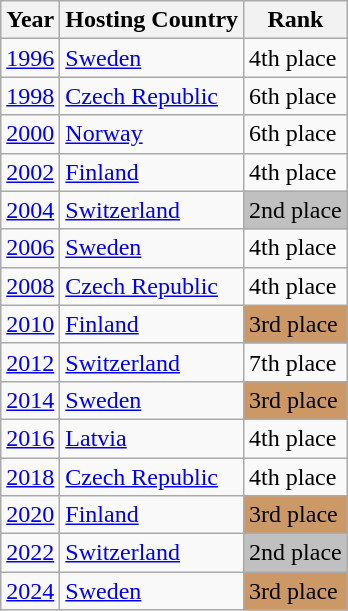<table class="wikitable" style="text-align: center;">
<tr>
<th>Year</th>
<th>Hosting Country</th>
<th>Rank</th>
</tr>
<tr>
<td><a href='#'>1996</a></td>
<td align=left> <a href='#'>Sweden</a></td>
<td align=left>4th place</td>
</tr>
<tr>
<td><a href='#'>1998</a></td>
<td align=left> <a href='#'>Czech Republic</a></td>
<td align=left>6th place</td>
</tr>
<tr>
<td><a href='#'>2000</a></td>
<td align=left> <a href='#'>Norway</a></td>
<td align=left>6th place</td>
</tr>
<tr>
<td><a href='#'>2002</a></td>
<td align=left> <a href='#'>Finland</a></td>
<td align=left>4th place</td>
</tr>
<tr>
<td><a href='#'>2004</a></td>
<td align=left> <a href='#'>Switzerland</a></td>
<td align=left bgcolor=silver>2nd place</td>
</tr>
<tr>
<td><a href='#'>2006</a></td>
<td align=left> <a href='#'>Sweden</a></td>
<td align=left>4th place</td>
</tr>
<tr>
<td><a href='#'>2008</a></td>
<td align=left> <a href='#'>Czech Republic</a></td>
<td align=left>4th place</td>
</tr>
<tr>
<td><a href='#'>2010</a></td>
<td align=left> <a href='#'>Finland</a></td>
<td align=left bgcolor="#c96">3rd place</td>
</tr>
<tr>
<td><a href='#'>2012</a></td>
<td align=left> <a href='#'>Switzerland</a></td>
<td align=left>7th place</td>
</tr>
<tr>
<td><a href='#'>2014</a></td>
<td align=left> <a href='#'>Sweden</a></td>
<td align=left bgcolor="#c96">3rd place</td>
</tr>
<tr>
<td><a href='#'>2016</a></td>
<td align=left> <a href='#'>Latvia</a></td>
<td align=left>4th place</td>
</tr>
<tr>
<td><a href='#'>2018</a></td>
<td align=left> <a href='#'>Czech Republic</a></td>
<td align=left>4th place</td>
</tr>
<tr>
<td><a href='#'>2020</a></td>
<td align=left> <a href='#'>Finland</a></td>
<td align=left bgcolor="#c96">3rd place</td>
</tr>
<tr>
<td><a href='#'>2022</a></td>
<td align=left> <a href='#'>Switzerland</a></td>
<td align=left bgcolor=silver>2nd place</td>
</tr>
<tr>
<td><a href='#'>2024</a></td>
<td align=left> <a href='#'>Sweden</a></td>
<td align=left bgcolor="#c96">3rd place</td>
</tr>
</table>
